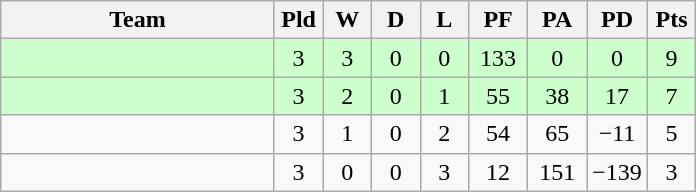<table class="wikitable" style="text-align:center;">
<tr>
<th width=175>Team</th>
<th width=25 abbr="Played">Pld</th>
<th width=25 abbr="Won">W</th>
<th width=25 abbr="Drawn">D</th>
<th width=25 abbr="Lost">L</th>
<th width=32 abbr="Points for">PF</th>
<th width=32 abbr="Points against">PA</th>
<th width=32 abbr="Points difference">PD</th>
<th width=25 abbr="Points">Pts</th>
</tr>
<tr bgcolor="#ccffcc">
<td align=left></td>
<td>3</td>
<td>3</td>
<td>0</td>
<td>0</td>
<td>133</td>
<td>0</td>
<td>0</td>
<td>9</td>
</tr>
<tr bgcolor="#ccffcc">
<td align=left></td>
<td>3</td>
<td>2</td>
<td>0</td>
<td>1</td>
<td>55</td>
<td>38</td>
<td>17</td>
<td>7</td>
</tr>
<tr>
<td align=left></td>
<td>3</td>
<td>1</td>
<td>0</td>
<td>2</td>
<td>54</td>
<td>65</td>
<td>−11</td>
<td>5</td>
</tr>
<tr>
<td align=left></td>
<td>3</td>
<td>0</td>
<td>0</td>
<td>3</td>
<td>12</td>
<td>151</td>
<td>−139</td>
<td>3</td>
</tr>
</table>
